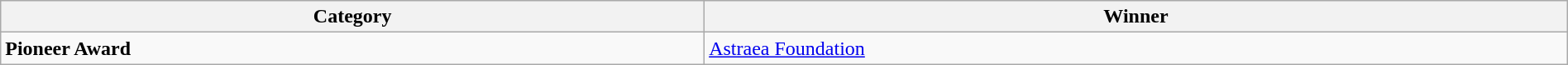<table class="wikitable" width="100%">
<tr>
<th>Category</th>
<th>Winner</th>
</tr>
<tr>
<td><strong>Pioneer Award</strong></td>
<td><a href='#'>Astraea Foundation</a></td>
</tr>
</table>
